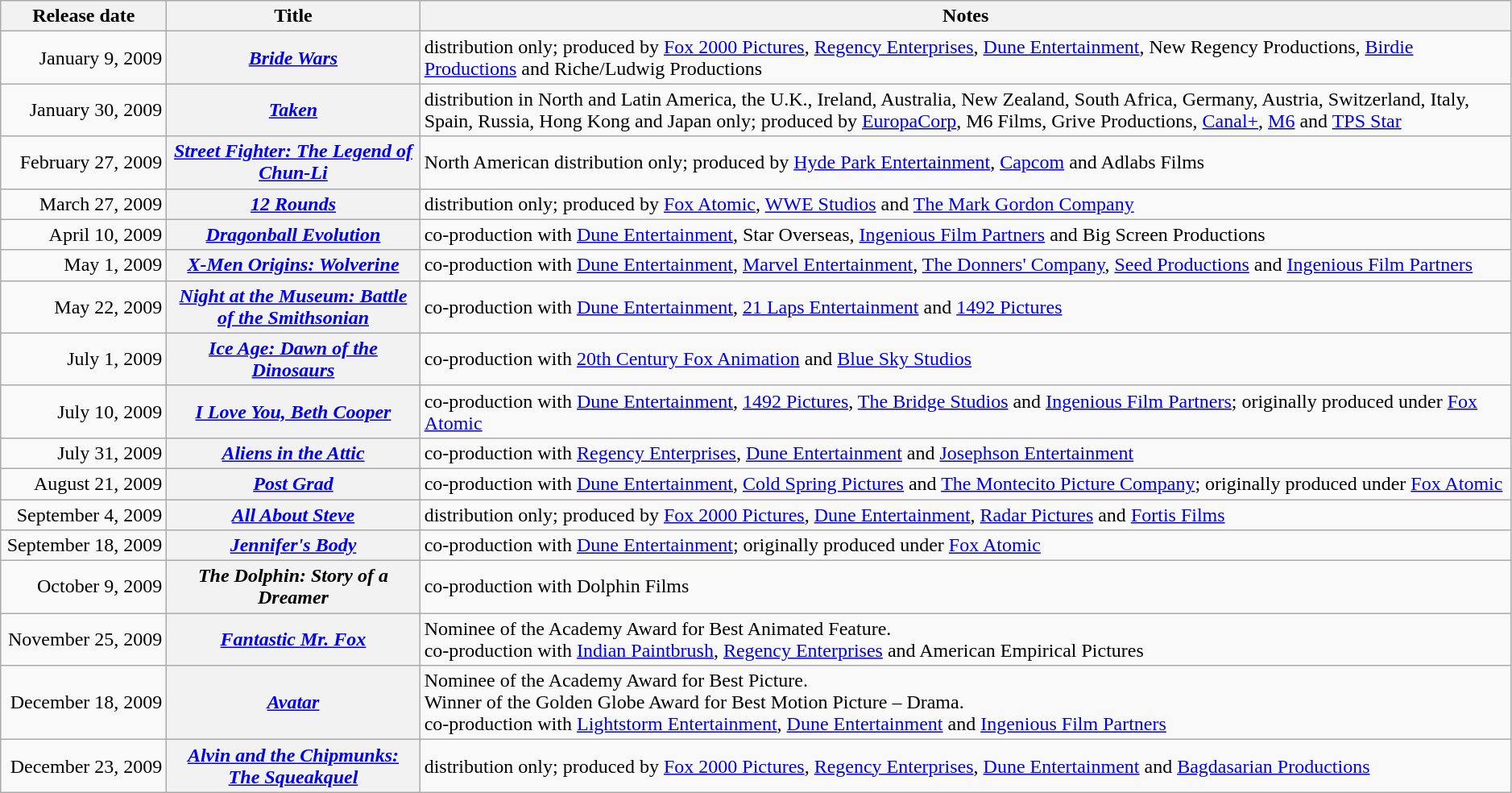<table class="wikitable plainrowheaders sortable" style="width:99%;">
<tr>
<th scope="col" style="width:130px;">Release date</th>
<th scope="col">Title</th>
<th scope="col" class="unsortable">Notes</th>
</tr>
<tr>
<td style="text-align:right;">January 9, 2009</td>
<th scope="row"><em><a href='#'>Bride Wars</a></em></th>
<td>distribution only; produced by <a href='#'>Fox 2000 Pictures</a>, <a href='#'>Regency Enterprises</a>, <a href='#'>Dune Entertainment</a>, New Regency Productions, <a href='#'>Birdie Productions</a> and Riche/Ludwig Productions</td>
</tr>
<tr>
<td style="text-align:right;">January 30, 2009</td>
<th scope="row"><em><a href='#'>Taken</a></em></th>
<td>distribution in North and Latin America, the U.K., Ireland, Australia, New Zealand, South Africa, Germany, Austria, Switzerland, Italy, Spain, Russia, Hong Kong and Japan only; produced by <a href='#'>EuropaCorp</a>, M6 Films, Grive Productions, <a href='#'>Canal+</a>, <a href='#'>M6</a> and <a href='#'>TPS Star</a></td>
</tr>
<tr>
<td style="text-align:right;">February 27, 2009</td>
<th scope="row"><em><a href='#'>Street Fighter: The Legend of Chun-Li</a></em></th>
<td>North American distribution only; produced by <a href='#'>Hyde Park Entertainment</a>, <a href='#'>Capcom</a> and Adlabs Films</td>
</tr>
<tr>
<td style="text-align:right;">March 27, 2009</td>
<th scope="row"><em><a href='#'>12 Rounds</a></em></th>
<td>distribution only; produced by <a href='#'>Fox Atomic</a>, <a href='#'>WWE Studios</a> and <a href='#'>The Mark Gordon Company</a></td>
</tr>
<tr>
<td style="text-align:right;">April 10, 2009</td>
<th scope="row"><em><a href='#'>Dragonball Evolution</a></em></th>
<td>co-production with <a href='#'>Dune Entertainment</a>, Star Overseas, <a href='#'>Ingenious Film Partners</a> and Big Screen Productions</td>
</tr>
<tr>
<td style="text-align:right;">May 1, 2009</td>
<th scope="row"><em><a href='#'>X-Men Origins: Wolverine</a></em></th>
<td>co-production with <a href='#'>Dune Entertainment</a>, <a href='#'>Marvel Entertainment</a>, <a href='#'>The Donners' Company</a>, <a href='#'>Seed Productions</a> and <a href='#'>Ingenious Film Partners</a></td>
</tr>
<tr>
<td style="text-align:right;">May 22, 2009</td>
<th scope="row"><em><a href='#'>Night at the Museum: Battle of the Smithsonian</a></em></th>
<td>co-production with <a href='#'>Dune Entertainment</a>, <a href='#'>21 Laps Entertainment</a> and <a href='#'>1492 Pictures</a></td>
</tr>
<tr>
<td style="text-align:right;">July 1, 2009</td>
<th scope="row"><em><a href='#'>Ice Age: Dawn of the Dinosaurs</a></em></th>
<td>co-production with <a href='#'>20th Century Fox Animation</a> and <a href='#'>Blue Sky Studios</a></td>
</tr>
<tr>
<td style="text-align:right;">July 10, 2009</td>
<th scope="row"><em><a href='#'>I Love You, Beth Cooper</a></em></th>
<td>co-production with <a href='#'>Dune Entertainment</a>, <a href='#'>1492 Pictures</a>, <a href='#'>The Bridge Studios</a> and <a href='#'>Ingenious Film Partners</a>; originally produced under <a href='#'>Fox Atomic</a></td>
</tr>
<tr>
<td style="text-align:right;">July 31, 2009</td>
<th scope="row"><em><a href='#'>Aliens in the Attic</a></em></th>
<td>co-production with <a href='#'>Regency Enterprises</a>, <a href='#'>Dune Entertainment</a> and <a href='#'>Josephson Entertainment</a></td>
</tr>
<tr>
<td style="text-align:right;">August 21, 2009</td>
<th scope="row"><em><a href='#'>Post Grad</a></em></th>
<td>co-production with <a href='#'>Dune Entertainment</a>, <a href='#'>Cold Spring Pictures</a> and <a href='#'>The Montecito Picture Company</a>; originally produced under <a href='#'>Fox Atomic</a></td>
</tr>
<tr>
<td style="text-align:right;">September 4, 2009</td>
<th scope="row"><em><a href='#'>All About Steve</a></em></th>
<td>distribution only; produced by <a href='#'>Fox 2000 Pictures</a>, <a href='#'>Dune Entertainment</a>, <a href='#'>Radar Pictures</a> and <a href='#'>Fortis Films</a></td>
</tr>
<tr>
<td style="text-align:right;">September 18, 2009</td>
<th scope="row"><em><a href='#'>Jennifer's Body</a></em></th>
<td>co-production with <a href='#'>Dune Entertainment</a>; originally produced under <a href='#'>Fox Atomic</a></td>
</tr>
<tr>
<td style="text-align:right;">October 9, 2009</td>
<th scope="row"><em>The Dolphin: Story of a Dreamer</em></th>
<td>co-production with Dolphin Films</td>
</tr>
<tr>
<td style="text-align:right;">November 25, 2009</td>
<th scope="row"><em><a href='#'>Fantastic Mr. Fox</a></em></th>
<td>Nominee of the Academy Award for Best Animated Feature.<br>co-production with <a href='#'>Indian Paintbrush</a>, <a href='#'>Regency Enterprises</a> and American Empirical Pictures</td>
</tr>
<tr>
<td style="text-align:right;">December 18, 2009</td>
<th scope="row"><em><a href='#'>Avatar</a></em></th>
<td>Nominee of the Academy Award for Best Picture.<br>Winner of the Golden Globe Award for Best Motion Picture – Drama.<br>co-production with <a href='#'>Lightstorm Entertainment</a>, <a href='#'>Dune Entertainment</a> and <a href='#'>Ingenious Film Partners</a></td>
</tr>
<tr>
<td style="text-align:right;">December 23, 2009</td>
<th scope="row"><em><a href='#'>Alvin and the Chipmunks: The Squeakquel</a></em></th>
<td>distribution only; produced by <a href='#'>Fox 2000 Pictures</a>, <a href='#'>Regency Enterprises</a>, <a href='#'>Dune Entertainment</a> and <a href='#'>Bagdasarian Productions</a></td>
</tr>
</table>
